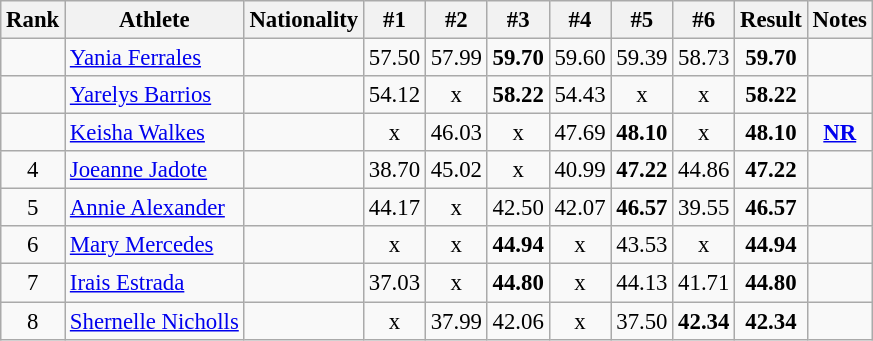<table class="wikitable sortable" style="text-align:center;font-size:95%">
<tr>
<th>Rank</th>
<th>Athlete</th>
<th>Nationality</th>
<th>#1</th>
<th>#2</th>
<th>#3</th>
<th>#4</th>
<th>#5</th>
<th>#6</th>
<th>Result</th>
<th>Notes</th>
</tr>
<tr>
<td></td>
<td align="left"><a href='#'>Yania Ferrales</a></td>
<td align=left></td>
<td>57.50</td>
<td>57.99</td>
<td><strong>59.70</strong></td>
<td>59.60</td>
<td>59.39</td>
<td>58.73</td>
<td><strong>59.70</strong></td>
<td></td>
</tr>
<tr>
<td></td>
<td align="left"><a href='#'>Yarelys Barrios</a></td>
<td align=left></td>
<td>54.12</td>
<td>x</td>
<td><strong>58.22</strong></td>
<td>54.43</td>
<td>x</td>
<td>x</td>
<td><strong>58.22</strong></td>
<td></td>
</tr>
<tr>
<td></td>
<td align="left"><a href='#'>Keisha Walkes</a></td>
<td align=left></td>
<td>x</td>
<td>46.03</td>
<td>x</td>
<td>47.69</td>
<td><strong>48.10</strong></td>
<td>x</td>
<td><strong>48.10</strong></td>
<td><strong><a href='#'>NR</a></strong></td>
</tr>
<tr>
<td>4</td>
<td align="left"><a href='#'>Joeanne Jadote</a></td>
<td align=left></td>
<td>38.70</td>
<td>45.02</td>
<td>x</td>
<td>40.99</td>
<td><strong>47.22</strong></td>
<td>44.86</td>
<td><strong>47.22</strong></td>
<td></td>
</tr>
<tr>
<td>5</td>
<td align="left"><a href='#'>Annie Alexander</a></td>
<td align=left></td>
<td>44.17</td>
<td>x</td>
<td>42.50</td>
<td>42.07</td>
<td><strong>46.57</strong></td>
<td>39.55</td>
<td><strong>46.57</strong></td>
<td></td>
</tr>
<tr>
<td>6</td>
<td align="left"><a href='#'>Mary Mercedes</a></td>
<td align=left></td>
<td>x</td>
<td>x</td>
<td><strong>44.94</strong></td>
<td>x</td>
<td>43.53</td>
<td>x</td>
<td><strong>44.94</strong></td>
<td></td>
</tr>
<tr>
<td>7</td>
<td align="left"><a href='#'>Irais Estrada</a></td>
<td align=left></td>
<td>37.03</td>
<td>x</td>
<td><strong>44.80</strong></td>
<td>x</td>
<td>44.13</td>
<td>41.71</td>
<td><strong>44.80</strong></td>
<td></td>
</tr>
<tr>
<td>8</td>
<td align="left"><a href='#'>Shernelle Nicholls</a></td>
<td align=left></td>
<td>x</td>
<td>37.99</td>
<td>42.06</td>
<td>x</td>
<td>37.50</td>
<td><strong>42.34</strong></td>
<td><strong>42.34</strong></td>
<td></td>
</tr>
</table>
